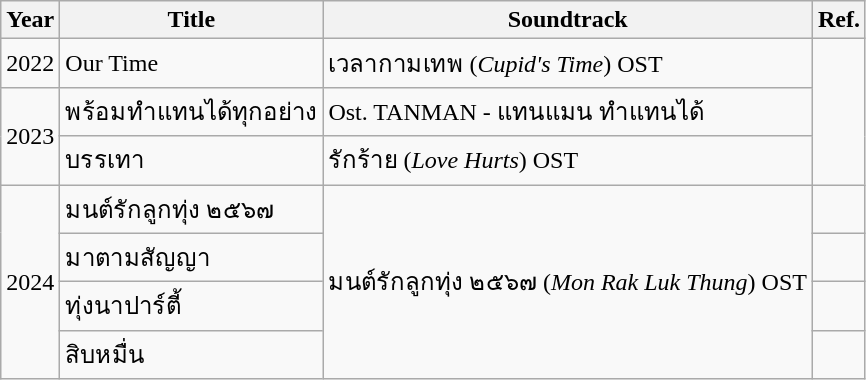<table class="wikitable">
<tr>
<th>Year</th>
<th>Title</th>
<th>Soundtrack</th>
<th>Ref.</th>
</tr>
<tr>
<td>2022</td>
<td>Our Time</td>
<td>เวลากามเทพ (<em>Cupid's Time</em>) OST</td>
</tr>
<tr>
<td rowspan="2">2023</td>
<td>พร้อมทำแทนได้ทุกอย่าง</td>
<td>Ost. TANMAN - แทนแมน ทำแทนได้</td>
</tr>
<tr>
<td>บรรเทา</td>
<td>รักร้าย (<em>Love Hurts</em>) OST</td>
</tr>
<tr>
<td rowspan="4">2024</td>
<td>มนต์รักลูกทุ่ง ๒๕๖๗</td>
<td rowspan="4">มนต์รักลูกทุ่ง ๒๕๖๗ (<em>Mon Rak Luk Thung</em>) OST</td>
<td></td>
</tr>
<tr>
<td>มาตามสัญญา<br></td>
<td></td>
</tr>
<tr>
<td>ทุ่งนาปาร์ตี้<br></td>
<td></td>
</tr>
<tr>
<td>สิบหมื่น</td>
<td></td>
</tr>
</table>
